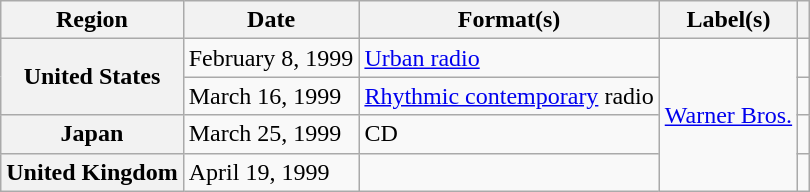<table class="wikitable plainrowheaders">
<tr>
<th scope="col">Region</th>
<th scope="col">Date</th>
<th scope="col">Format(s)</th>
<th scope="col">Label(s)</th>
<th scope="col"></th>
</tr>
<tr>
<th scope="row" rowspan="2">United States</th>
<td>February 8, 1999</td>
<td><a href='#'>Urban radio</a></td>
<td rowspan="4"><a href='#'>Warner Bros.</a></td>
<td></td>
</tr>
<tr>
<td>March 16, 1999</td>
<td><a href='#'>Rhythmic contemporary</a> radio</td>
<td></td>
</tr>
<tr>
<th scope="row">Japan</th>
<td>March 25, 1999</td>
<td>CD</td>
<td></td>
</tr>
<tr>
<th scope="row">United Kingdom</th>
<td>April 19, 1999</td>
<td></td>
<td></td>
</tr>
</table>
